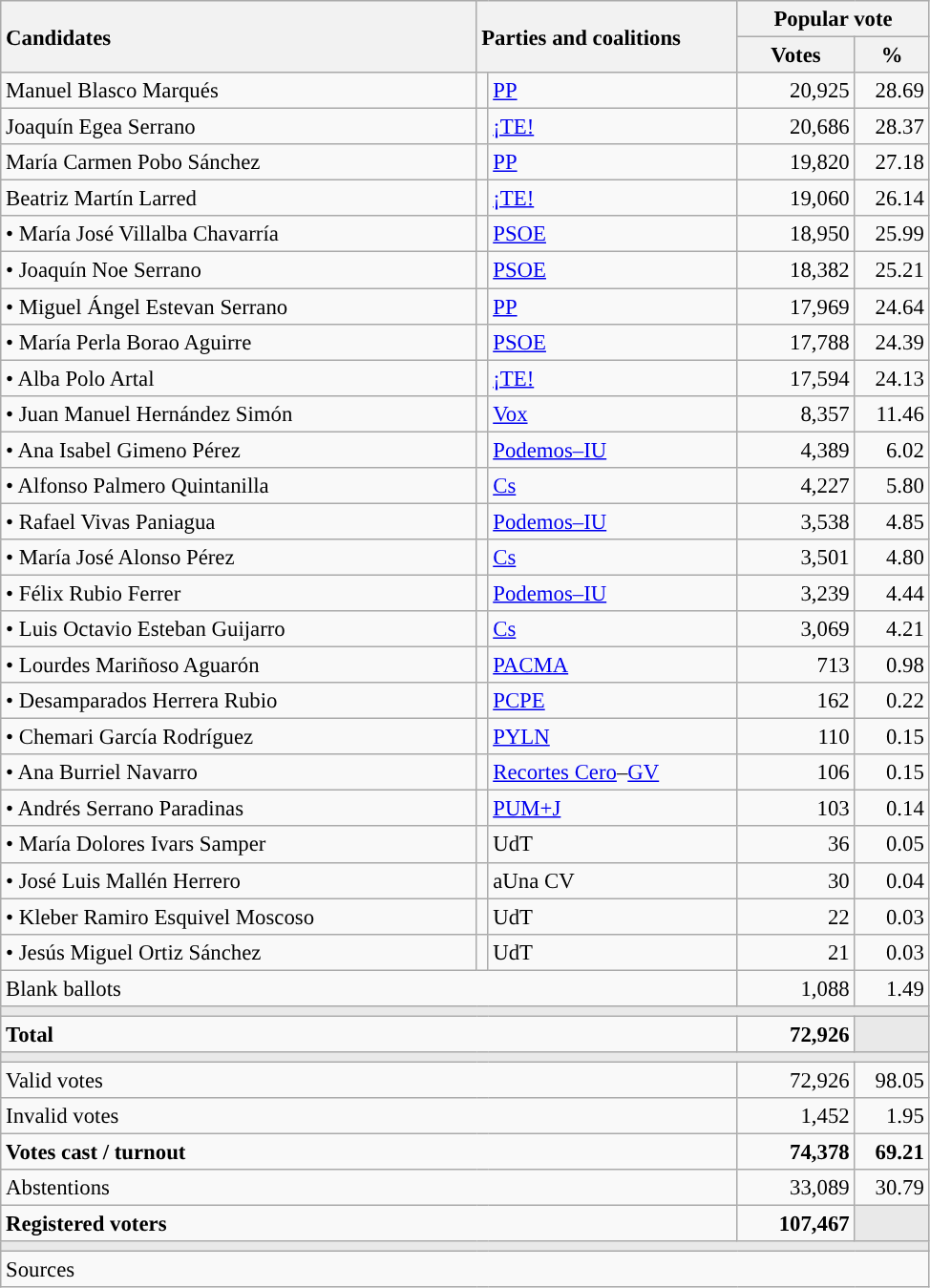<table class="wikitable" style="text-align:right; font-size:95%;">
<tr>
<th style="text-align:left;" rowspan="2" width="325">Candidates</th>
<th style="text-align:left;" rowspan="2" colspan="2" width="175">Parties and coalitions</th>
<th colspan="2">Popular vote</th>
</tr>
<tr>
<th width="75">Votes</th>
<th width="45">%</th>
</tr>
<tr>
<td align="left"> Manuel Blasco Marqués</td>
<td width="1" style="color:inherit;background:"></td>
<td align="left"><a href='#'>PP</a></td>
<td>20,925</td>
<td>28.69</td>
</tr>
<tr>
<td align="left"> Joaquín Egea Serrano</td>
<td style="color:inherit;background:"></td>
<td align="left"><a href='#'>¡TE!</a></td>
<td>20,686</td>
<td>28.37</td>
</tr>
<tr>
<td align="left"> María Carmen Pobo Sánchez</td>
<td style="color:inherit;background:"></td>
<td align="left"><a href='#'>PP</a></td>
<td>19,820</td>
<td>27.18</td>
</tr>
<tr>
<td align="left"> Beatriz Martín Larred</td>
<td style="color:inherit;background:"></td>
<td align="left"><a href='#'>¡TE!</a></td>
<td>19,060</td>
<td>26.14</td>
</tr>
<tr>
<td align="left">• María José Villalba Chavarría</td>
<td style="color:inherit;background:"></td>
<td align="left"><a href='#'>PSOE</a></td>
<td>18,950</td>
<td>25.99</td>
</tr>
<tr>
<td align="left">• Joaquín Noe Serrano</td>
<td style="color:inherit;background:"></td>
<td align="left"><a href='#'>PSOE</a></td>
<td>18,382</td>
<td>25.21</td>
</tr>
<tr>
<td align="left">• Miguel Ángel Estevan Serrano</td>
<td style="color:inherit;background:"></td>
<td align="left"><a href='#'>PP</a></td>
<td>17,969</td>
<td>24.64</td>
</tr>
<tr>
<td align="left">• María Perla Borao Aguirre</td>
<td style="color:inherit;background:"></td>
<td align="left"><a href='#'>PSOE</a></td>
<td>17,788</td>
<td>24.39</td>
</tr>
<tr>
<td align="left">• Alba Polo Artal</td>
<td style="color:inherit;background:"></td>
<td align="left"><a href='#'>¡TE!</a></td>
<td>17,594</td>
<td>24.13</td>
</tr>
<tr>
<td align="left">• Juan Manuel Hernández Simón</td>
<td style="color:inherit;background:"></td>
<td align="left"><a href='#'>Vox</a></td>
<td>8,357</td>
<td>11.46</td>
</tr>
<tr>
<td align="left">• Ana Isabel Gimeno Pérez</td>
<td style="color:inherit;background:"></td>
<td align="left"><a href='#'>Podemos–IU</a></td>
<td>4,389</td>
<td>6.02</td>
</tr>
<tr>
<td align="left">• Alfonso Palmero Quintanilla</td>
<td style="color:inherit;background:"></td>
<td align="left"><a href='#'>Cs</a></td>
<td>4,227</td>
<td>5.80</td>
</tr>
<tr>
<td align="left">• Rafael Vivas Paniagua</td>
<td style="color:inherit;background:"></td>
<td align="left"><a href='#'>Podemos–IU</a></td>
<td>3,538</td>
<td>4.85</td>
</tr>
<tr>
<td align="left">• María José Alonso Pérez</td>
<td style="color:inherit;background:"></td>
<td align="left"><a href='#'>Cs</a></td>
<td>3,501</td>
<td>4.80</td>
</tr>
<tr>
<td align="left">• Félix Rubio Ferrer</td>
<td style="color:inherit;background:"></td>
<td align="left"><a href='#'>Podemos–IU</a></td>
<td>3,239</td>
<td>4.44</td>
</tr>
<tr>
<td align="left">• Luis Octavio Esteban Guijarro</td>
<td style="color:inherit;background:"></td>
<td align="left"><a href='#'>Cs</a></td>
<td>3,069</td>
<td>4.21</td>
</tr>
<tr>
<td align="left">• Lourdes Mariñoso Aguarón</td>
<td style="color:inherit;background:"></td>
<td align="left"><a href='#'>PACMA</a></td>
<td>713</td>
<td>0.98</td>
</tr>
<tr>
<td align="left">• Desamparados Herrera Rubio</td>
<td style="color:inherit;background:"></td>
<td align="left"><a href='#'>PCPE</a></td>
<td>162</td>
<td>0.22</td>
</tr>
<tr>
<td align="left">• Chemari García Rodríguez</td>
<td style="color:inherit;background:"></td>
<td align="left"><a href='#'>PYLN</a></td>
<td>110</td>
<td>0.15</td>
</tr>
<tr>
<td align="left">• Ana Burriel Navarro</td>
<td style="color:inherit;background:"></td>
<td align="left"><a href='#'>Recortes Cero</a>–<a href='#'>GV</a></td>
<td>106</td>
<td>0.15</td>
</tr>
<tr>
<td align="left">• Andrés Serrano Paradinas</td>
<td style="color:inherit;background:"></td>
<td align="left"><a href='#'>PUM+J</a></td>
<td>103</td>
<td>0.14</td>
</tr>
<tr>
<td align="left">• María Dolores Ivars Samper</td>
<td style="color:inherit;background:"></td>
<td align="left">UdT</td>
<td>36</td>
<td>0.05</td>
</tr>
<tr>
<td align="left">• José Luis Mallén Herrero</td>
<td style="color:inherit;background:"></td>
<td align="left">aUna CV</td>
<td>30</td>
<td>0.04</td>
</tr>
<tr>
<td align="left">• Kleber Ramiro Esquivel Moscoso</td>
<td style="color:inherit;background:"></td>
<td align="left">UdT</td>
<td>22</td>
<td>0.03</td>
</tr>
<tr>
<td align="left">• Jesús Miguel Ortiz Sánchez</td>
<td style="color:inherit;background:"></td>
<td align="left">UdT</td>
<td>21</td>
<td>0.03</td>
</tr>
<tr>
<td align="left" colspan="3">Blank ballots</td>
<td>1,088</td>
<td>1.49</td>
</tr>
<tr>
<td colspan="5" bgcolor="#E9E9E9"></td>
</tr>
<tr style="font-weight:bold;">
<td align="left" colspan="3">Total</td>
<td>72,926</td>
<td bgcolor="#E9E9E9"></td>
</tr>
<tr>
<td colspan="5" bgcolor="#E9E9E9"></td>
</tr>
<tr>
<td align="left" colspan="3">Valid votes</td>
<td>72,926</td>
<td>98.05</td>
</tr>
<tr>
<td align="left" colspan="3">Invalid votes</td>
<td>1,452</td>
<td>1.95</td>
</tr>
<tr style="font-weight:bold;">
<td align="left" colspan="3">Votes cast / turnout</td>
<td>74,378</td>
<td>69.21</td>
</tr>
<tr>
<td align="left" colspan="3">Abstentions</td>
<td>33,089</td>
<td>30.79</td>
</tr>
<tr style="font-weight:bold;">
<td align="left" colspan="3">Registered voters</td>
<td>107,467</td>
<td bgcolor="#E9E9E9"></td>
</tr>
<tr>
<td colspan="5" bgcolor="#E9E9E9"></td>
</tr>
<tr>
<td align="left" colspan="5">Sources</td>
</tr>
</table>
